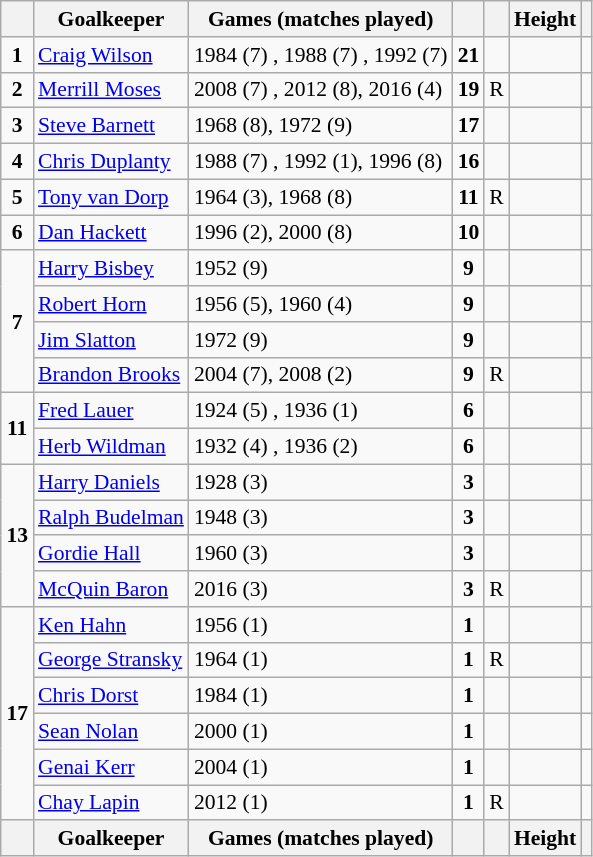<table class="wikitable sortable" style="text-align: center; font-size: 90%; margin-left: 1em;">
<tr>
<th></th>
<th>Goalkeeper</th>
<th>Games (matches played)</th>
<th></th>
<th></th>
<th>Height</th>
<th></th>
</tr>
<tr>
<td><strong>1</strong></td>
<td style="text-align: left;" data-sort-value="Wilson, Craig"><a href='#'>Craig Wilson</a></td>
<td style="text-align: left;">1984 (7) , 1988 (7) , 1992 (7)</td>
<td><strong>21</strong></td>
<td></td>
<td style="text-align: left;"></td>
<td style="text-align: left;"></td>
</tr>
<tr>
<td><strong>2</strong></td>
<td style="text-align: left;" data-sort-value="Moses, Merrill"><a href='#'>Merrill Moses</a></td>
<td style="text-align: left;">2008 (7) , 2012 (8), 2016 (4)</td>
<td><strong>19</strong></td>
<td>R</td>
<td style="text-align: left;"></td>
<td style="text-align: left;"></td>
</tr>
<tr>
<td><strong>3</strong></td>
<td style="text-align: left;" data-sort-value="Barnett, Steve"><a href='#'>Steve Barnett</a></td>
<td style="text-align: left;">1968 (8), 1972 (9) </td>
<td><strong>17</strong></td>
<td></td>
<td style="text-align: left;"></td>
<td style="text-align: left;"></td>
</tr>
<tr>
<td><strong>4</strong></td>
<td style="text-align: left;" data-sort-value="Duplanty, Chris"><a href='#'>Chris Duplanty</a></td>
<td style="text-align: left;">1988 (7) , 1992 (1), 1996 (8)</td>
<td><strong>16</strong></td>
<td></td>
<td style="text-align: left;"></td>
<td style="text-align: left;"></td>
</tr>
<tr>
<td><strong>5</strong></td>
<td style="text-align: left;" data-sort-value="van Dorp, Tony"><a href='#'>Tony van Dorp</a></td>
<td style="text-align: left;">1964 (3), 1968 (8)</td>
<td><strong>11</strong></td>
<td>R</td>
<td style="text-align: left;"></td>
<td style="text-align: left;"></td>
</tr>
<tr>
<td><strong>6</strong></td>
<td style="text-align: left;" data-sort-value="Hackett, Dan"><a href='#'>Dan Hackett</a></td>
<td style="text-align: left;">1996 (2), 2000 (8)</td>
<td><strong>10</strong></td>
<td></td>
<td style="text-align: left;"></td>
<td style="text-align: left;"></td>
</tr>
<tr>
<td rowspan="4"><strong>7</strong></td>
<td style="text-align: left;" data-sort-value="Bisbey, Harry"><a href='#'>Harry Bisbey</a></td>
<td style="text-align: left;">1952 (9)</td>
<td><strong>9</strong></td>
<td></td>
<td style="text-align: left;"></td>
<td style="text-align: left;"></td>
</tr>
<tr>
<td style="text-align: left;" data-sort-value="Horn, Robert"><a href='#'>Robert Horn</a></td>
<td style="text-align: left;">1956 (5), 1960 (4)</td>
<td><strong>9</strong></td>
<td></td>
<td style="text-align: left;"></td>
<td style="text-align: left;"></td>
</tr>
<tr>
<td style="text-align: left;" data-sort-value="Slatton, Jim"><a href='#'>Jim Slatton</a></td>
<td style="text-align: left;">1972 (9) </td>
<td><strong>9</strong></td>
<td></td>
<td style="text-align: left;"></td>
<td style="text-align: left;"></td>
</tr>
<tr>
<td style="text-align: left;" data-sort-value="Brooks, Brandon"><a href='#'>Brandon Brooks</a></td>
<td style="text-align: left;">2004 (7), 2008 (2) </td>
<td><strong>9</strong></td>
<td>R</td>
<td style="text-align: left;"></td>
<td style="text-align: left;"></td>
</tr>
<tr>
<td rowspan="2"><strong>11</strong></td>
<td style="text-align: left;" data-sort-value="Lauer, Fred"><a href='#'>Fred Lauer</a></td>
<td style="text-align: left;">1924 (5) , 1936 (1)</td>
<td><strong>6</strong></td>
<td></td>
<td style="text-align: left;"></td>
<td style="text-align: left;"></td>
</tr>
<tr>
<td style="text-align: left;" data-sort-value="Wildman, Herb"><a href='#'>Herb Wildman</a></td>
<td style="text-align: left;">1932 (4) , 1936 (2)</td>
<td><strong>6</strong></td>
<td></td>
<td style="text-align: left;"></td>
<td style="text-align: left;"></td>
</tr>
<tr>
<td rowspan="4"><strong>13</strong></td>
<td style="text-align: left;" data-sort-value="Daniels, Harry"><a href='#'>Harry Daniels</a></td>
<td style="text-align: left;">1928 (3)</td>
<td><strong>3</strong></td>
<td></td>
<td style="text-align: left;"></td>
<td style="text-align: left;"></td>
</tr>
<tr>
<td style="text-align: left;" data-sort-value="Budelman, Ralph"><a href='#'>Ralph Budelman</a></td>
<td style="text-align: left;">1948 (3)</td>
<td><strong>3</strong></td>
<td></td>
<td style="text-align: left;"></td>
<td style="text-align: left;"></td>
</tr>
<tr>
<td style="text-align: left;" data-sort-value="Hall, Gordie"><a href='#'>Gordie Hall</a></td>
<td style="text-align: left;">1960 (3)</td>
<td><strong>3</strong></td>
<td></td>
<td style="text-align: left;"></td>
<td style="text-align: left;"></td>
</tr>
<tr>
<td style="text-align: left;" data-sort-value="Baron, McQuin"><a href='#'>McQuin Baron</a></td>
<td style="text-align: left;">2016 (3)</td>
<td><strong>3</strong></td>
<td>R</td>
<td style="text-align: left;"></td>
<td style="text-align: left;"></td>
</tr>
<tr>
<td rowspan="6"><strong>17</strong></td>
<td style="text-align: left;" data-sort-value="Hahn, Ken"><a href='#'>Ken Hahn</a></td>
<td style="text-align: left;">1956 (1)</td>
<td><strong>1</strong></td>
<td></td>
<td style="text-align: left;"></td>
<td style="text-align: left;"></td>
</tr>
<tr>
<td style="text-align: left;" data-sort-value="Stransky, George"><a href='#'>George Stransky</a></td>
<td style="text-align: left;">1964 (1)</td>
<td><strong>1</strong></td>
<td>R</td>
<td style="text-align: left;"></td>
<td style="text-align: left;"></td>
</tr>
<tr>
<td style="text-align: left;" data-sort-value="Dorst, Chris"><a href='#'>Chris Dorst</a></td>
<td style="text-align: left;">1984 (1) </td>
<td><strong>1</strong></td>
<td></td>
<td style="text-align: left;"></td>
<td style="text-align: left;"></td>
</tr>
<tr>
<td style="text-align: left;" data-sort-value="Nolan, Sean"><a href='#'>Sean Nolan</a></td>
<td style="text-align: left;">2000 (1)</td>
<td><strong>1</strong></td>
<td></td>
<td style="text-align: left;"></td>
<td style="text-align: left;"></td>
</tr>
<tr>
<td style="text-align: left;" data-sort-value="Kerr, Genai"><a href='#'>Genai Kerr</a></td>
<td style="text-align: left;">2004 (1)</td>
<td><strong>1</strong></td>
<td></td>
<td style="text-align: left;"></td>
<td style="text-align: left;"></td>
</tr>
<tr>
<td style="text-align: left;" data-sort-value="Lapin, Chay"><a href='#'>Chay Lapin</a></td>
<td style="text-align: left;">2012 (1)</td>
<td><strong>1</strong></td>
<td>R</td>
<td style="text-align: left;"></td>
<td style="text-align: left;"></td>
</tr>
<tr>
<th></th>
<th>Goalkeeper</th>
<th>Games (matches played)</th>
<th></th>
<th></th>
<th>Height</th>
<th></th>
</tr>
</table>
